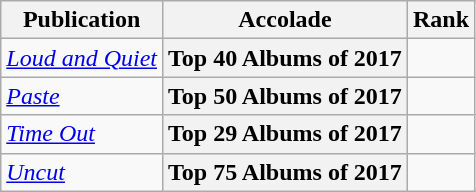<table class="sortable wikitable plainrowheaders">
<tr>
<th scope="col">Publication</th>
<th scope="col">Accolade</th>
<th scope="col">Rank</th>
</tr>
<tr>
<td><em><a href='#'>Loud and Quiet</a></em></td>
<th scope="row">Top 40 Albums of 2017</th>
<td></td>
</tr>
<tr>
<td><em><a href='#'>Paste</a></em></td>
<th scope="row">Top 50 Albums of 2017</th>
<td></td>
</tr>
<tr>
<td><em><a href='#'>Time Out</a></em></td>
<th scope="row">Top 29 Albums of 2017</th>
<td></td>
</tr>
<tr>
<td><em><a href='#'>Uncut</a></em></td>
<th scope="row">Top 75 Albums of 2017</th>
<td></td>
</tr>
</table>
